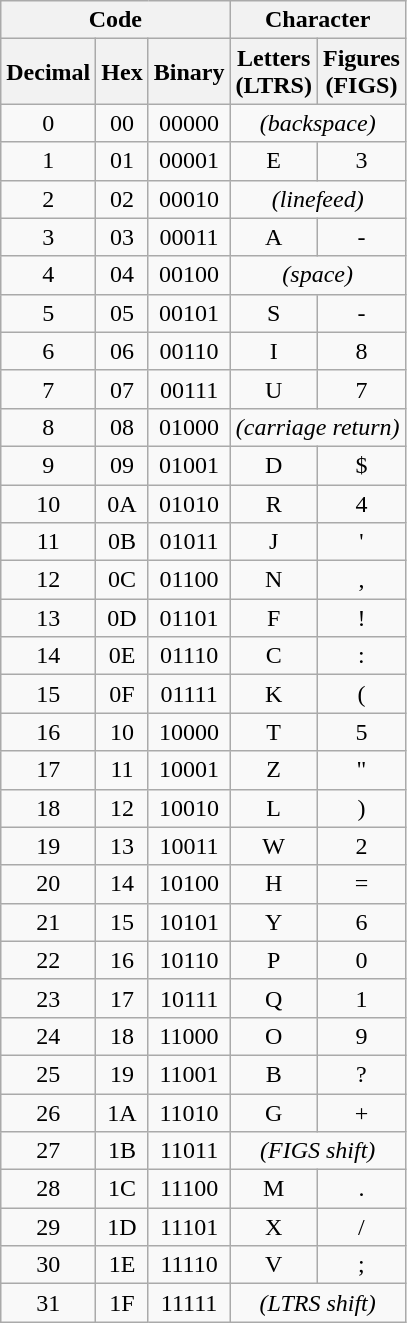<table class="wikitable collapsible collapsed" style="text-align:center">
<tr>
<th colspan=3>Code</th>
<th colspan=2>Character</th>
</tr>
<tr>
<th>Decimal</th>
<th>Hex</th>
<th>Binary</th>
<th>Letters<br> (LTRS)</th>
<th>Figures <br> (FIGS)</th>
</tr>
<tr>
<td>0</td>
<td>00</td>
<td>00000</td>
<td colspan=2><em>(backspace)</em></td>
</tr>
<tr>
<td>1</td>
<td>01</td>
<td>00001</td>
<td>E</td>
<td>3</td>
</tr>
<tr>
<td>2</td>
<td>02</td>
<td>00010</td>
<td colspan=2><em>(linefeed)</em></td>
</tr>
<tr>
<td>3</td>
<td>03</td>
<td>00011</td>
<td>A</td>
<td>-</td>
</tr>
<tr>
<td>4</td>
<td>04</td>
<td>00100</td>
<td colspan=2><em>(space)</em></td>
</tr>
<tr>
<td>5</td>
<td>05</td>
<td>00101</td>
<td>S</td>
<td>-</td>
</tr>
<tr>
<td>6</td>
<td>06</td>
<td>00110</td>
<td>I</td>
<td>8</td>
</tr>
<tr>
<td>7</td>
<td>07</td>
<td>00111</td>
<td>U</td>
<td>7</td>
</tr>
<tr>
<td>8</td>
<td>08</td>
<td>01000</td>
<td colspan=2><em>(carriage return)</em></td>
</tr>
<tr>
<td>9</td>
<td>09</td>
<td>01001</td>
<td>D</td>
<td>$</td>
</tr>
<tr>
<td>10</td>
<td>0A</td>
<td>01010</td>
<td>R</td>
<td>4</td>
</tr>
<tr>
<td>11</td>
<td>0B</td>
<td>01011</td>
<td>J</td>
<td>'</td>
</tr>
<tr>
<td>12</td>
<td>0C</td>
<td>01100</td>
<td>N</td>
<td>,</td>
</tr>
<tr>
<td>13</td>
<td>0D</td>
<td>01101</td>
<td>F</td>
<td>!</td>
</tr>
<tr>
<td>14</td>
<td>0E</td>
<td>01110</td>
<td>C</td>
<td>:</td>
</tr>
<tr>
<td>15</td>
<td>0F</td>
<td>01111</td>
<td>K</td>
<td>(</td>
</tr>
<tr>
<td>16</td>
<td>10</td>
<td>10000</td>
<td>T</td>
<td>5</td>
</tr>
<tr>
<td>17</td>
<td>11</td>
<td>10001</td>
<td>Z</td>
<td>"</td>
</tr>
<tr>
<td>18</td>
<td>12</td>
<td>10010</td>
<td>L</td>
<td>)</td>
</tr>
<tr>
<td>19</td>
<td>13</td>
<td>10011</td>
<td>W</td>
<td>2</td>
</tr>
<tr>
<td>20</td>
<td>14</td>
<td>10100</td>
<td>H</td>
<td>=</td>
</tr>
<tr>
<td>21</td>
<td>15</td>
<td>10101</td>
<td>Y</td>
<td>6</td>
</tr>
<tr>
<td>22</td>
<td>16</td>
<td>10110</td>
<td>P</td>
<td>0</td>
</tr>
<tr>
<td>23</td>
<td>17</td>
<td>10111</td>
<td>Q</td>
<td>1</td>
</tr>
<tr>
<td>24</td>
<td>18</td>
<td>11000</td>
<td>O</td>
<td>9</td>
</tr>
<tr>
<td>25</td>
<td>19</td>
<td>11001</td>
<td>B</td>
<td>?</td>
</tr>
<tr>
<td>26</td>
<td>1A</td>
<td>11010</td>
<td>G</td>
<td>+</td>
</tr>
<tr>
<td>27</td>
<td>1B</td>
<td>11011</td>
<td colspan=2><em>(FIGS shift)</em></td>
</tr>
<tr>
<td>28</td>
<td>1C</td>
<td>11100</td>
<td>M</td>
<td>.</td>
</tr>
<tr>
<td>29</td>
<td>1D</td>
<td>11101</td>
<td>X</td>
<td>/</td>
</tr>
<tr>
<td>30</td>
<td>1E</td>
<td>11110</td>
<td>V</td>
<td>;</td>
</tr>
<tr>
<td>31</td>
<td>1F</td>
<td>11111</td>
<td colspan=2><em>(LTRS shift)</em></td>
</tr>
</table>
